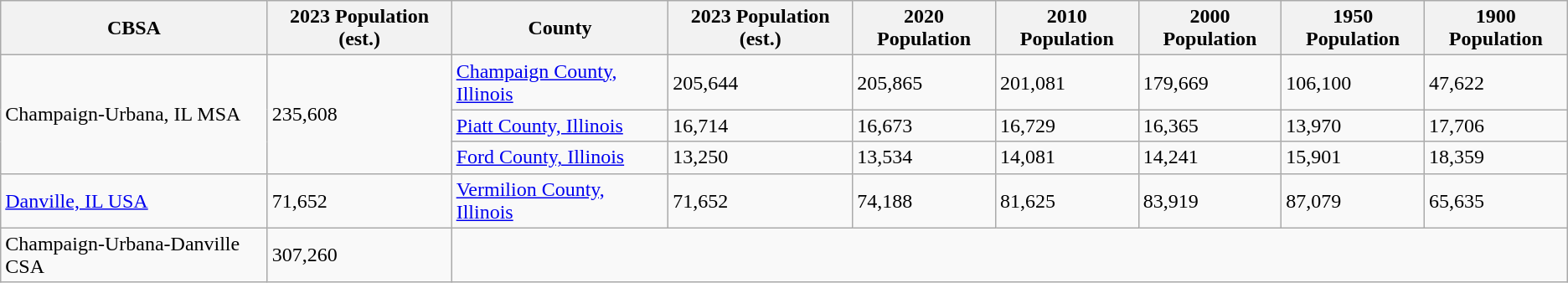<table class="wikitable">
<tr>
<th>CBSA</th>
<th>2023 Population (est.)</th>
<th>County</th>
<th>2023 Population (est.)</th>
<th>2020 Population</th>
<th>2010 Population</th>
<th>2000 Population</th>
<th>1950 Population</th>
<th>1900 Population</th>
</tr>
<tr>
<td rowspan="3">Champaign-Urbana, IL MSA</td>
<td rowspan="3">235,608</td>
<td><a href='#'>Champaign County, Illinois</a></td>
<td>205,644</td>
<td>205,865</td>
<td>201,081</td>
<td>179,669</td>
<td>106,100</td>
<td>47,622</td>
</tr>
<tr>
<td><a href='#'>Piatt County, Illinois</a></td>
<td>16,714</td>
<td>16,673</td>
<td>16,729</td>
<td>16,365</td>
<td>13,970</td>
<td>17,706</td>
</tr>
<tr>
<td><a href='#'>Ford County, Illinois</a></td>
<td>13,250</td>
<td>13,534</td>
<td>14,081</td>
<td>14,241</td>
<td>15,901</td>
<td>18,359</td>
</tr>
<tr>
<td rowspan="1"><a href='#'>Danville, IL USA</a></td>
<td rowspan="1">71,652</td>
<td><a href='#'>Vermilion County, Illinois</a></td>
<td>71,652</td>
<td>74,188</td>
<td>81,625</td>
<td>83,919</td>
<td>87,079</td>
<td>65,635</td>
</tr>
<tr>
<td>Champaign-Urbana-Danville CSA</td>
<td>307,260</td>
<td colspan="7"></td>
</tr>
</table>
